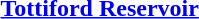<table border="0">
<tr>
<td></td>
<td><strong><a href='#'>Tottiford Reservoir</a></strong></td>
</tr>
</table>
